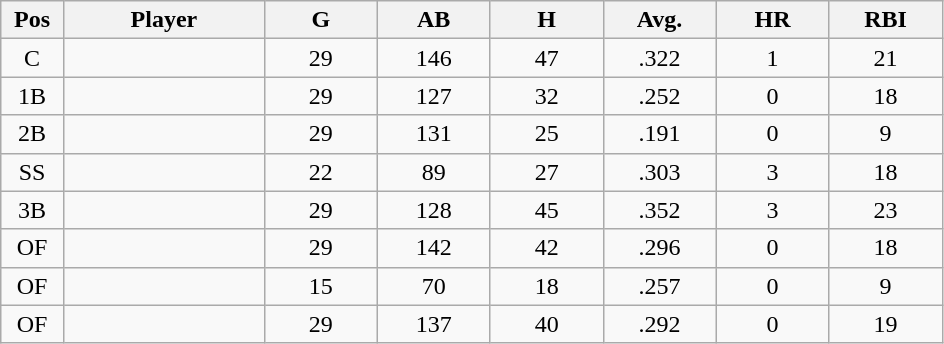<table class="wikitable sortable">
<tr>
<th bgcolor="#DDDDFF" width="5%">Pos</th>
<th bgcolor="#DDDDFF" width="16%">Player</th>
<th bgcolor="#DDDDFF" width="9%">G</th>
<th bgcolor="#DDDDFF" width="9%">AB</th>
<th bgcolor="#DDDDFF" width="9%">H</th>
<th bgcolor="#DDDDFF" width="9%">Avg.</th>
<th bgcolor="#DDDDFF" width="9%">HR</th>
<th bgcolor="#DDDDFF" width="9%">RBI</th>
</tr>
<tr align="center">
<td>C</td>
<td></td>
<td>29</td>
<td>146</td>
<td>47</td>
<td>.322</td>
<td>1</td>
<td>21</td>
</tr>
<tr align="center">
<td>1B</td>
<td></td>
<td>29</td>
<td>127</td>
<td>32</td>
<td>.252</td>
<td>0</td>
<td>18</td>
</tr>
<tr align="center">
<td>2B</td>
<td></td>
<td>29</td>
<td>131</td>
<td>25</td>
<td>.191</td>
<td>0</td>
<td>9</td>
</tr>
<tr align="center">
<td>SS</td>
<td></td>
<td>22</td>
<td>89</td>
<td>27</td>
<td>.303</td>
<td>3</td>
<td>18</td>
</tr>
<tr align="center">
<td>3B</td>
<td></td>
<td>29</td>
<td>128</td>
<td>45</td>
<td>.352</td>
<td>3</td>
<td>23</td>
</tr>
<tr align="center">
<td>OF</td>
<td></td>
<td>29</td>
<td>142</td>
<td>42</td>
<td>.296</td>
<td>0</td>
<td>18</td>
</tr>
<tr align="center">
<td>OF</td>
<td></td>
<td>15</td>
<td>70</td>
<td>18</td>
<td>.257</td>
<td>0</td>
<td>9</td>
</tr>
<tr align="center">
<td>OF</td>
<td></td>
<td>29</td>
<td>137</td>
<td>40</td>
<td>.292</td>
<td>0</td>
<td>19</td>
</tr>
</table>
